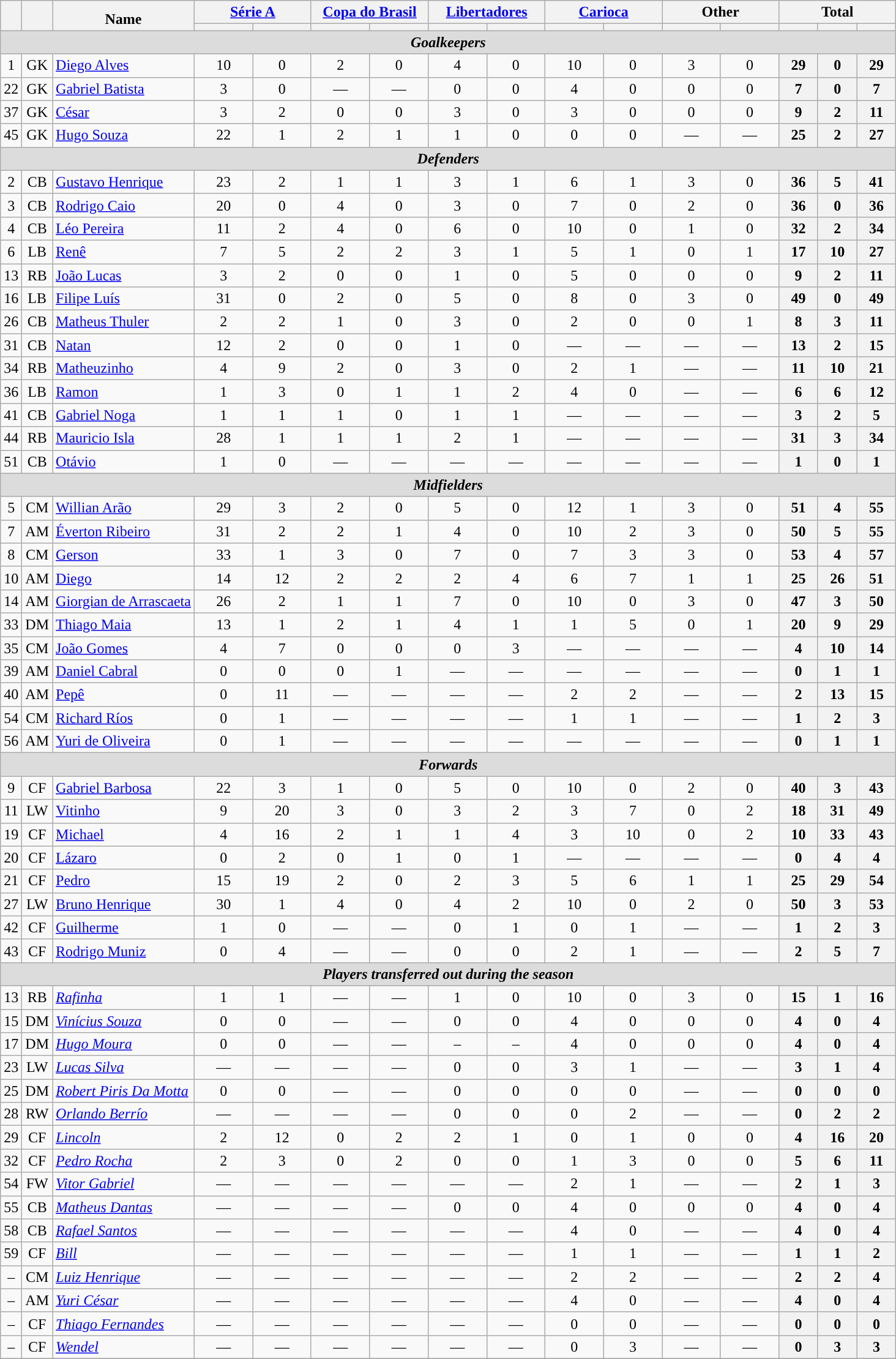<table class="wikitable" style="text-align:center">
<tr>
<th rowspan="2" style="vertical-align:bottom;"></th>
<th rowspan="2" style="vertical-align:bottom;"></th>
<th rowspan="2" style="vertical-align:bottom;">Name</th>
<th colspan="2" style="width:120px;"><a href='#'>Série A</a></th>
<th colspan="2" style="width:120px;"><a href='#'>Copa do Brasil</a></th>
<th colspan="2" style="width:120px;"><a href='#'>Libertadores</a></th>
<th colspan="2" style="width:120px;"><a href='#'>Carioca</a></th>
<th colspan="2" style="width:120px;">Other</th>
<th colspan="3" style="width:120px;">Total</th>
</tr>
<tr>
<th></th>
<th></th>
<th></th>
<th></th>
<th></th>
<th></th>
<th></th>
<th></th>
<th></th>
<th></th>
<th></th>
<th></th>
<th></th>
</tr>
<tr>
<th colspan=16 style=background:#dcdcdc; text-align:center><em>Goalkeepers</em></th>
</tr>
<tr>
<td>1</td>
<td>GK</td>
<td align="left"> <a href='#'>Diego Alves</a></td>
<td>10</td>
<td>0</td>
<td>2</td>
<td>0</td>
<td>4</td>
<td>0</td>
<td>10</td>
<td>0</td>
<td>3</td>
<td>0</td>
<th>29</th>
<th>0</th>
<th>29</th>
</tr>
<tr>
<td>22</td>
<td>GK</td>
<td align="left"> <a href='#'>Gabriel Batista</a></td>
<td>3</td>
<td>0</td>
<td>—</td>
<td>—</td>
<td>0</td>
<td>0</td>
<td>4</td>
<td>0</td>
<td>0</td>
<td>0</td>
<th>7</th>
<th>0</th>
<th>7</th>
</tr>
<tr>
<td>37</td>
<td>GK</td>
<td align="left"> <a href='#'>César</a></td>
<td>3</td>
<td>2</td>
<td>0</td>
<td>0</td>
<td>3</td>
<td>0</td>
<td>3</td>
<td>0</td>
<td>0</td>
<td>0</td>
<th>9</th>
<th>2</th>
<th>11</th>
</tr>
<tr>
<td>45</td>
<td>GK</td>
<td align="left"> <a href='#'>Hugo Souza</a></td>
<td>22</td>
<td>1</td>
<td>2</td>
<td>1</td>
<td>1</td>
<td>0</td>
<td>0</td>
<td>0</td>
<td>—</td>
<td>—</td>
<th>25</th>
<th>2</th>
<th>27</th>
</tr>
<tr>
<th colspan="16" style="background:#dcdcdc;" text-align:center><em>Defenders</em></th>
</tr>
<tr>
<td>2</td>
<td>CB</td>
<td align="left"> <a href='#'>Gustavo Henrique</a></td>
<td>23</td>
<td>2</td>
<td>1</td>
<td>1</td>
<td>3</td>
<td>1</td>
<td>6</td>
<td>1</td>
<td>3</td>
<td>0</td>
<th>36</th>
<th>5</th>
<th>41</th>
</tr>
<tr>
<td>3</td>
<td>CB</td>
<td align="left"> <a href='#'>Rodrigo Caio</a></td>
<td>20</td>
<td>0</td>
<td>4</td>
<td>0</td>
<td>3</td>
<td>0</td>
<td>7</td>
<td>0</td>
<td>2</td>
<td>0</td>
<th>36</th>
<th>0</th>
<th>36</th>
</tr>
<tr>
<td>4</td>
<td>CB</td>
<td align="left"> <a href='#'>Léo Pereira</a></td>
<td>11</td>
<td>2</td>
<td>4</td>
<td>0</td>
<td>6</td>
<td>0</td>
<td>10</td>
<td>0</td>
<td>1</td>
<td>0</td>
<th>32</th>
<th>2</th>
<th>34</th>
</tr>
<tr>
<td>6</td>
<td>LB</td>
<td align="left"> <a href='#'>Renê</a></td>
<td>7</td>
<td>5</td>
<td>2</td>
<td>2</td>
<td>3</td>
<td>1</td>
<td>5</td>
<td>1</td>
<td>0</td>
<td>1</td>
<th>17</th>
<th>10</th>
<th>27</th>
</tr>
<tr>
<td>13</td>
<td>RB</td>
<td align="left"> <a href='#'>João Lucas</a></td>
<td>3</td>
<td>2</td>
<td>0</td>
<td>0</td>
<td>1</td>
<td>0</td>
<td>5</td>
<td>0</td>
<td>0</td>
<td>0</td>
<th>9</th>
<th>2</th>
<th>11</th>
</tr>
<tr>
<td>16</td>
<td>LB</td>
<td align="left"> <a href='#'>Filipe Luís</a></td>
<td>31</td>
<td>0</td>
<td>2</td>
<td>0</td>
<td>5</td>
<td>0</td>
<td>8</td>
<td>0</td>
<td>3</td>
<td>0</td>
<th>49</th>
<th>0</th>
<th>49</th>
</tr>
<tr>
<td>26</td>
<td>CB</td>
<td align="left"> <a href='#'>Matheus Thuler</a></td>
<td>2</td>
<td>2</td>
<td>1</td>
<td>0</td>
<td>3</td>
<td>0</td>
<td>2</td>
<td>0</td>
<td>0</td>
<td>1</td>
<th>8</th>
<th>3</th>
<th>11</th>
</tr>
<tr>
<td>31</td>
<td>CB</td>
<td align="left"> <a href='#'>Natan</a></td>
<td>12</td>
<td>2</td>
<td>0</td>
<td>0</td>
<td>1</td>
<td>0</td>
<td>—</td>
<td>—</td>
<td>—</td>
<td>—</td>
<th>13</th>
<th>2</th>
<th>15</th>
</tr>
<tr>
<td>34</td>
<td>RB</td>
<td align="left"> <a href='#'>Matheuzinho</a></td>
<td>4</td>
<td>9</td>
<td>2</td>
<td>0</td>
<td>3</td>
<td>0</td>
<td>2</td>
<td>1</td>
<td>—</td>
<td>—</td>
<th>11</th>
<th>10</th>
<th>21</th>
</tr>
<tr>
<td>36</td>
<td>LB</td>
<td align="left"> <a href='#'>Ramon</a></td>
<td>1</td>
<td>3</td>
<td>0</td>
<td>1</td>
<td>1</td>
<td>2</td>
<td>4</td>
<td>0</td>
<td>—</td>
<td>—</td>
<th>6</th>
<th>6</th>
<th>12</th>
</tr>
<tr>
<td>41</td>
<td>CB</td>
<td align="left"> <a href='#'>Gabriel Noga</a></td>
<td>1</td>
<td>1</td>
<td>1</td>
<td>0</td>
<td>1</td>
<td>1</td>
<td>—</td>
<td>—</td>
<td>—</td>
<td>—</td>
<th>3</th>
<th>2</th>
<th>5</th>
</tr>
<tr>
<td>44</td>
<td>RB</td>
<td align="left"> <a href='#'>Mauricio Isla</a></td>
<td>28</td>
<td>1</td>
<td>1</td>
<td>1</td>
<td>2</td>
<td>1</td>
<td>—</td>
<td>—</td>
<td>—</td>
<td>—</td>
<th>31</th>
<th>3</th>
<th>34</th>
</tr>
<tr>
<td>51</td>
<td>CB</td>
<td align="left"> <a href='#'>Otávio</a></td>
<td>1</td>
<td>0</td>
<td>—</td>
<td>—</td>
<td>—</td>
<td>—</td>
<td>—</td>
<td>—</td>
<td>—</td>
<td>—</td>
<th>1</th>
<th>0</th>
<th>1</th>
</tr>
<tr>
<th colspan="16" style="background:#dcdcdc;" text-align:center><em>Midfielders</em></th>
</tr>
<tr>
<td>5</td>
<td>CM</td>
<td align="left"> <a href='#'>Willian Arão</a></td>
<td>29</td>
<td>3</td>
<td>2</td>
<td>0</td>
<td>5</td>
<td>0</td>
<td>12</td>
<td>1</td>
<td>3</td>
<td>0</td>
<th>51</th>
<th>4</th>
<th>55</th>
</tr>
<tr>
<td>7</td>
<td>AM</td>
<td align="left"> <a href='#'>Éverton Ribeiro</a></td>
<td>31</td>
<td>2</td>
<td>2</td>
<td>1</td>
<td>4</td>
<td>0</td>
<td>10</td>
<td>2</td>
<td>3</td>
<td>0</td>
<th>50</th>
<th>5</th>
<th>55</th>
</tr>
<tr>
<td>8</td>
<td>CM</td>
<td align="left"> <a href='#'>Gerson</a></td>
<td>33</td>
<td>1</td>
<td>3</td>
<td>0</td>
<td>7</td>
<td>0</td>
<td>7</td>
<td>3</td>
<td>3</td>
<td>0</td>
<th>53</th>
<th>4</th>
<th>57</th>
</tr>
<tr>
<td>10</td>
<td>AM</td>
<td align="left"> <a href='#'>Diego</a></td>
<td>14</td>
<td>12</td>
<td>2</td>
<td>2</td>
<td>2</td>
<td>4</td>
<td>6</td>
<td>7</td>
<td>1</td>
<td>1</td>
<th>25</th>
<th>26</th>
<th>51</th>
</tr>
<tr>
<td>14</td>
<td>AM</td>
<td align="left"> <a href='#'>Giorgian de Arrascaeta</a></td>
<td>26</td>
<td>2</td>
<td>1</td>
<td>1</td>
<td>7</td>
<td>0</td>
<td>10</td>
<td>0</td>
<td>3</td>
<td>0</td>
<th>47</th>
<th>3</th>
<th>50</th>
</tr>
<tr>
<td>33</td>
<td>DM</td>
<td align="left"> <a href='#'>Thiago Maia</a></td>
<td>13</td>
<td>1</td>
<td>2</td>
<td>1</td>
<td>4</td>
<td>1</td>
<td>1</td>
<td>5</td>
<td>0</td>
<td>1</td>
<th>20</th>
<th>9</th>
<th>29</th>
</tr>
<tr>
<td>35</td>
<td>CM</td>
<td align="left"> <a href='#'>João Gomes</a></td>
<td>4</td>
<td>7</td>
<td>0</td>
<td>0</td>
<td>0</td>
<td>3</td>
<td>—</td>
<td>—</td>
<td>—</td>
<td>—</td>
<th>4</th>
<th>10</th>
<th>14</th>
</tr>
<tr>
<td>39</td>
<td>AM</td>
<td align="left"> <a href='#'>Daniel Cabral</a></td>
<td>0</td>
<td>0</td>
<td>0</td>
<td>1</td>
<td>—</td>
<td>—</td>
<td>—</td>
<td>—</td>
<td>—</td>
<td>—</td>
<th>0</th>
<th>1</th>
<th>1</th>
</tr>
<tr>
<td>40</td>
<td>AM</td>
<td align="left"> <a href='#'>Pepê</a></td>
<td>0</td>
<td>11</td>
<td>—</td>
<td>—</td>
<td>—</td>
<td>—</td>
<td>2</td>
<td>2</td>
<td>—</td>
<td>—</td>
<th>2</th>
<th>13</th>
<th>15</th>
</tr>
<tr>
<td>54</td>
<td>CM</td>
<td align="left"> <a href='#'>Richard Ríos</a></td>
<td>0</td>
<td>1</td>
<td>—</td>
<td>—</td>
<td>—</td>
<td>—</td>
<td>1</td>
<td>1</td>
<td>—</td>
<td>—</td>
<th>1</th>
<th>2</th>
<th>3</th>
</tr>
<tr>
<td>56</td>
<td>AM</td>
<td align="left"> <a href='#'>Yuri de Oliveira</a></td>
<td>0</td>
<td>1</td>
<td>—</td>
<td>—</td>
<td>—</td>
<td>—</td>
<td>—</td>
<td>—</td>
<td>—</td>
<td>—</td>
<th>0</th>
<th>1</th>
<th>1</th>
</tr>
<tr>
<th colspan="16" style="background:#dcdcdc;" text-align:center><em>Forwards</em></th>
</tr>
<tr>
<td>9</td>
<td>CF</td>
<td align="left"> <a href='#'>Gabriel Barbosa</a></td>
<td>22</td>
<td>3</td>
<td>1</td>
<td>0</td>
<td>5</td>
<td>0</td>
<td>10</td>
<td>0</td>
<td>2</td>
<td>0</td>
<th>40</th>
<th>3</th>
<th>43</th>
</tr>
<tr>
<td>11</td>
<td>LW</td>
<td align="left"> <a href='#'>Vitinho</a></td>
<td>9</td>
<td>20</td>
<td>3</td>
<td>0</td>
<td>3</td>
<td>2</td>
<td>3</td>
<td>7</td>
<td>0</td>
<td>2</td>
<th>18</th>
<th>31</th>
<th>49</th>
</tr>
<tr>
<td>19</td>
<td>CF</td>
<td align="left"> <a href='#'>Michael</a></td>
<td>4</td>
<td>16</td>
<td>2</td>
<td>1</td>
<td>1</td>
<td>4</td>
<td>3</td>
<td>10</td>
<td>0</td>
<td>2</td>
<th>10</th>
<th>33</th>
<th>43</th>
</tr>
<tr>
<td>20</td>
<td>CF</td>
<td align="left"> <a href='#'>Lázaro</a></td>
<td>0</td>
<td>2</td>
<td>0</td>
<td>1</td>
<td>0</td>
<td>1</td>
<td>—</td>
<td>—</td>
<td>—</td>
<td>—</td>
<th>0</th>
<th>4</th>
<th>4</th>
</tr>
<tr>
<td>21</td>
<td>CF</td>
<td align="left"> <a href='#'>Pedro</a></td>
<td>15</td>
<td>19</td>
<td>2</td>
<td>0</td>
<td>2</td>
<td>3</td>
<td>5</td>
<td>6</td>
<td>1</td>
<td>1</td>
<th>25</th>
<th>29</th>
<th>54</th>
</tr>
<tr>
<td>27</td>
<td>LW</td>
<td align="left"> <a href='#'>Bruno Henrique</a></td>
<td>30</td>
<td>1</td>
<td>4</td>
<td>0</td>
<td>4</td>
<td>2</td>
<td>10</td>
<td>0</td>
<td>2</td>
<td>0</td>
<th>50</th>
<th>3</th>
<th>53</th>
</tr>
<tr>
<td>42</td>
<td>CF</td>
<td align="left"> <a href='#'>Guilherme</a></td>
<td>1</td>
<td>0</td>
<td>—</td>
<td>—</td>
<td>0</td>
<td>1</td>
<td>0</td>
<td>1</td>
<td>—</td>
<td>—</td>
<th>1</th>
<th>2</th>
<th>3</th>
</tr>
<tr>
<td>43</td>
<td>CF</td>
<td align="left"> <a href='#'>Rodrigo Muniz</a></td>
<td>0</td>
<td>4</td>
<td>—</td>
<td>—</td>
<td>0</td>
<td>0</td>
<td>2</td>
<td>1</td>
<td>—</td>
<td>—</td>
<th>2</th>
<th>5</th>
<th>7</th>
</tr>
<tr>
<th colspan="16" style="background:#dcdcdc;" text-align:center><em>Players transferred out during the season</em></th>
</tr>
<tr>
<td>13</td>
<td>RB</td>
<td align="left"> <em><a href='#'>Rafinha</a></em></td>
<td>1</td>
<td>1</td>
<td>—</td>
<td>—</td>
<td>1</td>
<td>0</td>
<td>10</td>
<td>0</td>
<td>3</td>
<td>0</td>
<th>15</th>
<th>1</th>
<th>16</th>
</tr>
<tr>
<td>15</td>
<td>DM</td>
<td align="left"> <em><a href='#'>Vinícius Souza</a></em></td>
<td>0</td>
<td>0</td>
<td>—</td>
<td>—</td>
<td>0</td>
<td>0</td>
<td>4</td>
<td>0</td>
<td>0</td>
<td>0</td>
<th>4</th>
<th>0</th>
<th>4</th>
</tr>
<tr>
<td>17</td>
<td>DM</td>
<td align="left"> <em><a href='#'>Hugo Moura</a></em></td>
<td>0</td>
<td>0</td>
<td>—</td>
<td>—</td>
<td>–</td>
<td>–</td>
<td>4</td>
<td>0</td>
<td>0</td>
<td>0</td>
<th>4</th>
<th>0</th>
<th>4</th>
</tr>
<tr>
<td>23</td>
<td>LW</td>
<td align="left"> <em><a href='#'>Lucas Silva</a></em></td>
<td>—</td>
<td>—</td>
<td>—</td>
<td>—</td>
<td>0</td>
<td>0</td>
<td>3</td>
<td>1</td>
<td>—</td>
<td>—</td>
<th>3</th>
<th>1</th>
<th>4</th>
</tr>
<tr>
<td>25</td>
<td>DM</td>
<td align="left"> <em><a href='#'>Robert Piris Da Motta</a></em></td>
<td>0</td>
<td>0</td>
<td>—</td>
<td>—</td>
<td>0</td>
<td>0</td>
<td>0</td>
<td>0</td>
<td>—</td>
<td>—</td>
<th>0</th>
<th>0</th>
<th>0</th>
</tr>
<tr>
<td>28</td>
<td>RW</td>
<td align="left"> <em><a href='#'>Orlando Berrío</a></em></td>
<td>—</td>
<td>—</td>
<td>—</td>
<td>—</td>
<td>0</td>
<td>0</td>
<td>0</td>
<td>2</td>
<td>—</td>
<td>—</td>
<th>0</th>
<th>2</th>
<th>2</th>
</tr>
<tr>
<td>29</td>
<td>CF</td>
<td align="left"> <em><a href='#'>Lincoln</a></em></td>
<td>2</td>
<td>12</td>
<td>0</td>
<td>2</td>
<td>2</td>
<td>1</td>
<td>0</td>
<td>1</td>
<td>0</td>
<td>0</td>
<th>4</th>
<th>16</th>
<th>20</th>
</tr>
<tr>
<td>32</td>
<td>CF</td>
<td align="left"> <em><a href='#'>Pedro Rocha</a></em></td>
<td>2</td>
<td>3</td>
<td>0</td>
<td>2</td>
<td>0</td>
<td>0</td>
<td>1</td>
<td>3</td>
<td>0</td>
<td>0</td>
<th>5</th>
<th>6</th>
<th>11</th>
</tr>
<tr>
<td>54</td>
<td>FW</td>
<td align="left"> <em><a href='#'>Vitor Gabriel</a></em></td>
<td>—</td>
<td>—</td>
<td>—</td>
<td>—</td>
<td>—</td>
<td>—</td>
<td>2</td>
<td>1</td>
<td>—</td>
<td>—</td>
<th>2</th>
<th>1</th>
<th>3</th>
</tr>
<tr>
<td>55</td>
<td>CB</td>
<td align="left"> <em><a href='#'>Matheus Dantas</a></em></td>
<td>—</td>
<td>—</td>
<td>—</td>
<td>—</td>
<td>0</td>
<td>0</td>
<td>4</td>
<td>0</td>
<td>0</td>
<td>0</td>
<th>4</th>
<th>0</th>
<th>4</th>
</tr>
<tr>
<td>58</td>
<td>CB</td>
<td align="left"> <em><a href='#'>Rafael Santos</a></em></td>
<td>—</td>
<td>—</td>
<td>—</td>
<td>—</td>
<td>—</td>
<td>—</td>
<td>4</td>
<td>0</td>
<td>—</td>
<td>—</td>
<th>4</th>
<th>0</th>
<th>4</th>
</tr>
<tr>
<td>59</td>
<td>CF</td>
<td align="left"> <em><a href='#'>Bill</a></em></td>
<td>—</td>
<td>—</td>
<td>—</td>
<td>—</td>
<td>—</td>
<td>—</td>
<td>1</td>
<td>1</td>
<td>—</td>
<td>—</td>
<th>1</th>
<th>1</th>
<th>2</th>
</tr>
<tr>
<td>–</td>
<td>CM</td>
<td align="left"> <em><a href='#'>Luiz Henrique</a></em></td>
<td>—</td>
<td>—</td>
<td>—</td>
<td>—</td>
<td>—</td>
<td>—</td>
<td>2</td>
<td>2</td>
<td>—</td>
<td>—</td>
<th>2</th>
<th>2</th>
<th>4</th>
</tr>
<tr>
<td>–</td>
<td>AM</td>
<td align="left"> <em><a href='#'>Yuri César</a></em></td>
<td>—</td>
<td>—</td>
<td>—</td>
<td>—</td>
<td>—</td>
<td>—</td>
<td>4</td>
<td>0</td>
<td>—</td>
<td>—</td>
<th>4</th>
<th>0</th>
<th>4</th>
</tr>
<tr>
<td>–</td>
<td>CF</td>
<td align="left"> <em><a href='#'>Thiago Fernandes</a></em></td>
<td>—</td>
<td>—</td>
<td>—</td>
<td>—</td>
<td>—</td>
<td>—</td>
<td>0</td>
<td>0</td>
<td>—</td>
<td>—</td>
<th>0</th>
<th>0</th>
<th>0</th>
</tr>
<tr>
<td>–</td>
<td>CF</td>
<td align="left"> <em><a href='#'>Wendel</a></em></td>
<td>—</td>
<td>—</td>
<td>—</td>
<td>—</td>
<td>—</td>
<td>—</td>
<td>0</td>
<td>3</td>
<td>—</td>
<td>—</td>
<th>0</th>
<th>3</th>
<th>3</th>
</tr>
<tr>
</tr>
</table>
